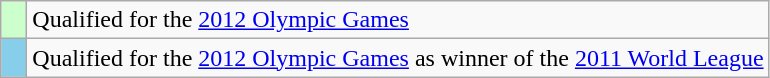<table class="wikitable" style="text-align: left;">
<tr>
<td width=10px bgcolor=#ccffcc></td>
<td>Qualified for the <a href='#'>2012 Olympic Games</a></td>
</tr>
<tr>
<td width=10px bgcolor=skyblue></td>
<td>Qualified for the <a href='#'>2012 Olympic Games</a> as winner of the <a href='#'>2011 World League</a></td>
</tr>
</table>
